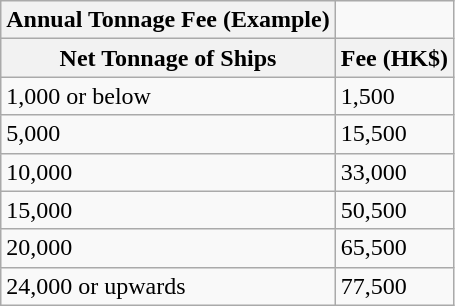<table class="wikitable" border="1">
<tr>
<th>Annual Tonnage Fee (Example)</th>
</tr>
<tr>
<th>Net Tonnage of Ships</th>
<th>Fee (HK$)</th>
</tr>
<tr>
<td>1,000 or below</td>
<td>1,500</td>
</tr>
<tr>
<td>5,000</td>
<td>15,500</td>
</tr>
<tr>
<td>10,000</td>
<td>33,000</td>
</tr>
<tr>
<td>15,000</td>
<td>50,500</td>
</tr>
<tr>
<td>20,000</td>
<td>65,500</td>
</tr>
<tr>
<td>24,000 or upwards</td>
<td>77,500</td>
</tr>
</table>
